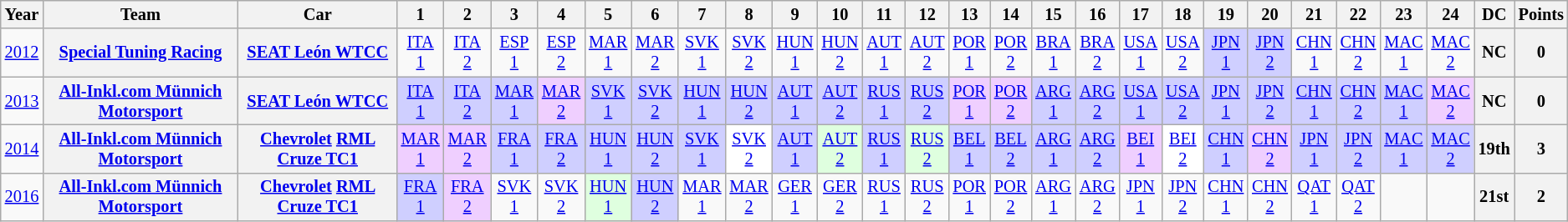<table class="wikitable" style="text-align:center; font-size:85%">
<tr>
<th>Year</th>
<th>Team</th>
<th>Car</th>
<th>1</th>
<th>2</th>
<th>3</th>
<th>4</th>
<th>5</th>
<th>6</th>
<th>7</th>
<th>8</th>
<th>9</th>
<th>10</th>
<th>11</th>
<th>12</th>
<th>13</th>
<th>14</th>
<th>15</th>
<th>16</th>
<th>17</th>
<th>18</th>
<th>19</th>
<th>20</th>
<th>21</th>
<th>22</th>
<th>23</th>
<th>24</th>
<th>DC</th>
<th>Points</th>
</tr>
<tr>
<td><a href='#'>2012</a></td>
<th><a href='#'>Special Tuning Racing</a></th>
<th><a href='#'>SEAT León WTCC</a></th>
<td><a href='#'>ITA<br>1</a></td>
<td><a href='#'>ITA<br>2</a></td>
<td><a href='#'>ESP<br>1</a></td>
<td><a href='#'>ESP<br>2</a></td>
<td><a href='#'>MAR<br>1</a></td>
<td><a href='#'>MAR<br>2</a></td>
<td><a href='#'>SVK<br>1</a></td>
<td><a href='#'>SVK<br>2</a></td>
<td><a href='#'>HUN<br>1</a></td>
<td><a href='#'>HUN<br>2</a></td>
<td><a href='#'>AUT<br>1</a></td>
<td><a href='#'>AUT<br>2</a></td>
<td><a href='#'>POR<br>1</a></td>
<td><a href='#'>POR<br>2</a></td>
<td><a href='#'>BRA<br>1</a></td>
<td><a href='#'>BRA<br>2</a></td>
<td><a href='#'>USA<br>1</a></td>
<td><a href='#'>USA<br>2</a></td>
<td style="background:#CFCFFF;"><a href='#'>JPN<br>1</a><br></td>
<td style="background:#CFCFFF;"><a href='#'>JPN<br>2</a><br></td>
<td><a href='#'>CHN<br>1</a></td>
<td><a href='#'>CHN<br>2</a></td>
<td><a href='#'>MAC<br>1</a></td>
<td><a href='#'>MAC<br>2</a></td>
<th>NC</th>
<th>0</th>
</tr>
<tr>
<td><a href='#'>2013</a></td>
<th><a href='#'>All-Inkl.com Münnich Motorsport</a></th>
<th><a href='#'>SEAT León WTCC</a></th>
<td style="background:#cfcfff;"><a href='#'>ITA<br>1</a><br></td>
<td style="background:#cfcfff;"><a href='#'>ITA<br>2</a><br></td>
<td style="background:#cfcfff;"><a href='#'>MAR<br>1</a><br></td>
<td style="background:#EFCFFF;"><a href='#'>MAR<br>2</a><br></td>
<td style="background:#cfcfff;"><a href='#'>SVK<br>1</a><br></td>
<td style="background:#cfcfff;"><a href='#'>SVK<br>2</a><br></td>
<td style="background:#cfcfff;"><a href='#'>HUN<br>1</a><br></td>
<td style="background:#cfcfff;"><a href='#'>HUN<br>2</a><br></td>
<td style="background:#cfcfff;"><a href='#'>AUT<br>1</a><br></td>
<td style="background:#cfcfff;"><a href='#'>AUT<br>2</a><br></td>
<td style="background:#cfcfff;"><a href='#'>RUS<br>1</a><br></td>
<td style="background:#cfcfff;"><a href='#'>RUS<br>2</a><br></td>
<td style="background:#EFCFFF;"><a href='#'>POR<br>1</a><br></td>
<td style="background:#EFCFFF;"><a href='#'>POR<br>2</a><br></td>
<td style="background:#cfcfff;"><a href='#'>ARG<br>1</a><br></td>
<td style="background:#cfcfff;"><a href='#'>ARG<br>2</a><br></td>
<td style="background:#cfcfff;"><a href='#'>USA<br>1</a><br></td>
<td style="background:#cfcfff;"><a href='#'>USA<br>2</a><br></td>
<td style="background:#cfcfff;"><a href='#'>JPN<br>1</a><br></td>
<td style="background:#cfcfff;"><a href='#'>JPN<br>2</a><br></td>
<td style="background:#cfcfff;"><a href='#'>CHN<br>1</a><br></td>
<td style="background:#cfcfff;"><a href='#'>CHN<br>2</a><br></td>
<td style="background:#cfcfff;"><a href='#'>MAC<br>1</a><br></td>
<td style="background:#EFCFFF;"><a href='#'>MAC<br>2</a><br></td>
<th>NC</th>
<th>0</th>
</tr>
<tr>
<td><a href='#'>2014</a></td>
<th><a href='#'>All-Inkl.com Münnich Motorsport</a></th>
<th><a href='#'>Chevrolet</a> <a href='#'>RML</a> <a href='#'>Cruze TC1</a></th>
<td style="background:#EFCFFF;"><a href='#'>MAR<br>1</a><br></td>
<td style="background:#EFCFFF;"><a href='#'>MAR<br>2</a><br></td>
<td style="background:#CFCFFF;"><a href='#'>FRA<br>1</a><br></td>
<td style="background:#CFCFFF;"><a href='#'>FRA<br>2</a><br></td>
<td style="background:#CFCFFF;"><a href='#'>HUN<br>1</a><br></td>
<td style="background:#CFCFFF;"><a href='#'>HUN<br>2</a><br></td>
<td style="background:#CFCFFF;"><a href='#'>SVK<br>1</a><br></td>
<td style="background:#FFFFFF;"><a href='#'>SVK<br>2</a><br></td>
<td style="background:#CFCFFF;"><a href='#'>AUT<br>1</a><br></td>
<td style="background:#DFFFDF;"><a href='#'>AUT<br>2</a><br></td>
<td style="background:#CFCFFF;"><a href='#'>RUS<br>1</a><br></td>
<td style="background:#DFFFDF;"><a href='#'>RUS<br>2</a><br></td>
<td style="background:#CFCFFF;"><a href='#'>BEL<br>1</a><br></td>
<td style="background:#CFCFFF;"><a href='#'>BEL<br>2</a><br></td>
<td style="background:#CFCFFF;"><a href='#'>ARG<br>1</a><br></td>
<td style="background:#CFCFFF;"><a href='#'>ARG<br>2</a><br></td>
<td style="background:#EFCFFF;"><a href='#'>BEI<br>1</a><br></td>
<td style="background:#FFFFFF;"><a href='#'>BEI<br>2</a><br></td>
<td style="background:#CFCFFF;"><a href='#'>CHN<br>1</a><br></td>
<td style="background:#EFCFFF;"><a href='#'>CHN<br>2</a><br></td>
<td style="background:#CFCFFF;"><a href='#'>JPN<br>1</a><br></td>
<td style="background:#CFCFFF;"><a href='#'>JPN<br>2</a><br></td>
<td style="background:#CFCFFF;"><a href='#'>MAC<br>1</a><br></td>
<td style="background:#CFCFFF;"><a href='#'>MAC<br>2</a><br></td>
<th>19th</th>
<th>3</th>
</tr>
<tr>
<td><a href='#'>2016</a></td>
<th><a href='#'>All-Inkl.com Münnich Motorsport</a></th>
<th><a href='#'>Chevrolet</a> <a href='#'>RML</a> <a href='#'>Cruze TC1</a></th>
<td style="background:#CFCFFF;"><a href='#'>FRA<br>1</a><br></td>
<td style="background:#EFCFFF;"><a href='#'>FRA<br>2</a><br></td>
<td><a href='#'>SVK<br>1</a></td>
<td><a href='#'>SVK<br>2</a></td>
<td style="background:#DFFFDF;"><a href='#'>HUN<br>1</a><br></td>
<td style="background:#CFCFFF;"><a href='#'>HUN<br>2</a><br></td>
<td><a href='#'>MAR<br>1</a></td>
<td><a href='#'>MAR<br>2</a></td>
<td><a href='#'>GER<br>1</a></td>
<td><a href='#'>GER<br>2</a></td>
<td><a href='#'>RUS<br>1</a></td>
<td><a href='#'>RUS<br>2</a></td>
<td><a href='#'>POR<br>1</a></td>
<td><a href='#'>POR<br>2</a></td>
<td><a href='#'>ARG<br>1</a></td>
<td><a href='#'>ARG<br>2</a></td>
<td><a href='#'>JPN<br>1</a></td>
<td><a href='#'>JPN<br>2</a></td>
<td><a href='#'>CHN<br>1</a></td>
<td><a href='#'>CHN<br>2</a></td>
<td><a href='#'>QAT<br>1</a></td>
<td><a href='#'>QAT<br>2</a></td>
<td></td>
<td></td>
<th>21st</th>
<th>2</th>
</tr>
</table>
